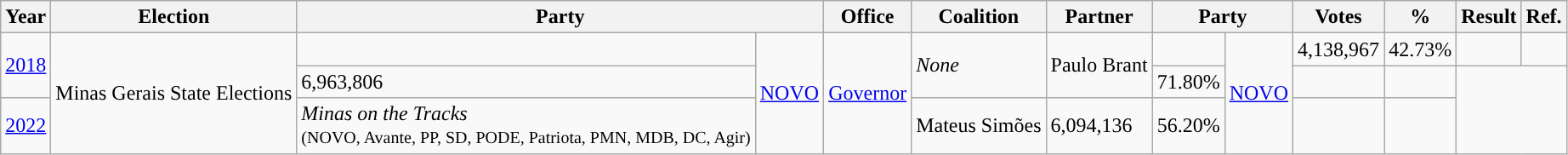<table class="wikitable">
<tr>
<th>Year</th>
<th>Election</th>
<th colspan="2">Party</th>
<th>Office</th>
<th>Coalition</th>
<th>Partner</th>
<th colspan="2">Party</th>
<th>Votes</th>
<th>%</th>
<th>Result</th>
<th>Ref.</th>
</tr>
<tr>
<td rowspan="2"><a href='#'>2018</a></td>
<td rowspan="3">Minas Gerais State Elections</td>
<td style="background-color:"></td>
<td rowspan="3"><a href='#'>NOVO</a></td>
<td rowspan="3"><a href='#'>Governor</a></td>
<td rowspan="2"><em>None</em></td>
<td rowspan="2">Paulo Brant</td>
<td style="background-color:"></td>
<td rowspan="3"><a href='#'>NOVO</a></td>
<td>4,138,967</td>
<td>42.73%</td>
<td></td>
<td></td>
</tr>
<tr>
<td>6,963,806</td>
<td>71.80%</td>
<td></td>
<td></td>
</tr>
<tr>
<td><a href='#'>2022</a></td>
<td><em>Minas on the Tracks</em><br><small>(NOVO, Avante, PP, SD, PODE, Patriota, PMN, MDB, DC, Agir)</small></td>
<td>Mateus Simões</td>
<td>6,094,136</td>
<td>56.20%</td>
<td></td>
<td></td>
</tr>
</table>
